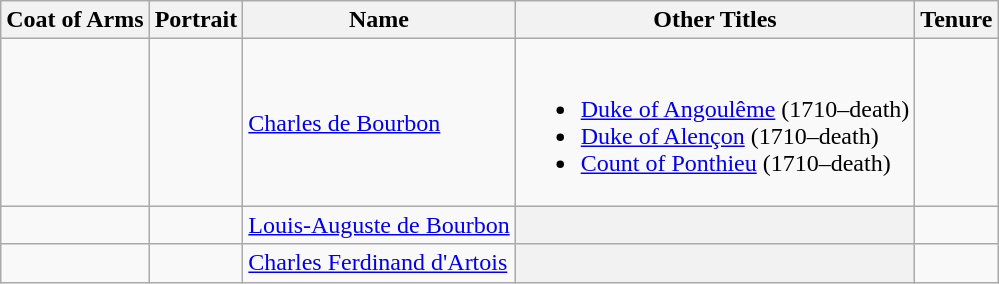<table class="wikitable">
<tr>
<th>Coat of Arms</th>
<th>Portrait</th>
<th>Name</th>
<th>Other Titles</th>
<th>Tenure</th>
</tr>
<tr>
<td></td>
<td></td>
<td><a href='#'>Charles de Bourbon</a></td>
<td><br><ul><li><a href='#'>Duke of Angoulême</a> (1710–death)</li><li><a href='#'>Duke of Alençon</a> (1710–death)</li><li><a href='#'>Count of Ponthieu</a> (1710–death)</li></ul></td>
<td></td>
</tr>
<tr>
<td></td>
<td></td>
<td><a href='#'>Louis-Auguste de Bourbon</a></td>
<th></th>
<td></td>
</tr>
<tr>
<td></td>
<td></td>
<td><a href='#'>Charles Ferdinand d'Artois</a></td>
<th></th>
<td></td>
</tr>
</table>
